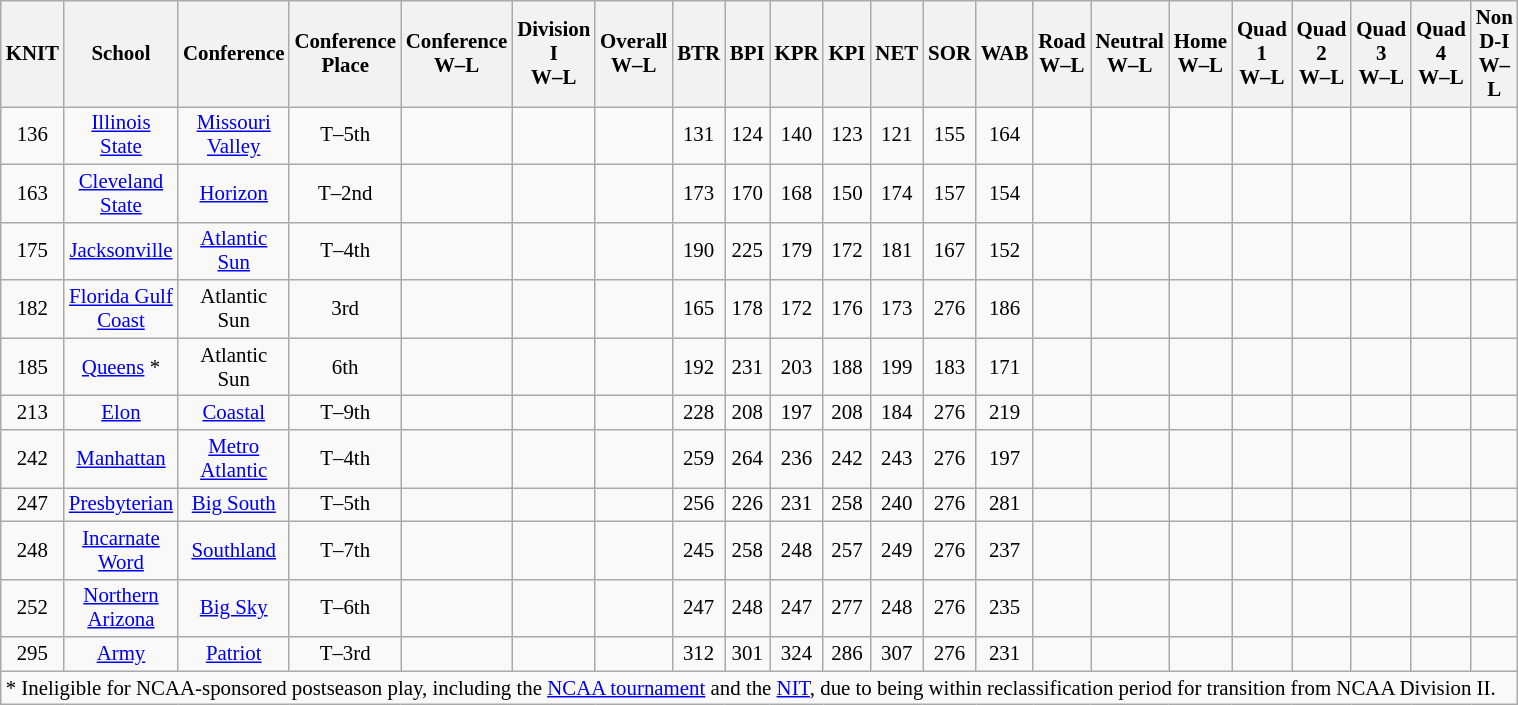<table class="wikitable sortable" style="font-size:87%; text-align: center; width:450pt;">
<tr>
<th data-sort-type="number">KNIT</th>
<th>School</th>
<th>Conference</th>
<th>Conference<br>Place</th>
<th>Conference<br>W–L</th>
<th>Division<br>I<br>W–L</th>
<th>Overall<br>W–L</th>
<th data-sort-type="number">BTR</th>
<th data-sort-type="number">BPI</th>
<th data-sort-type="number">KPR</th>
<th data-sort-type="number">KPI</th>
<th data-sort-type="number">NET</th>
<th data-sort-type="number">SOR</th>
<th data-sort-type="number">WAB</th>
<th>Road<br>W–L</th>
<th>Neutral<br>W–L</th>
<th>Home<br>W–L</th>
<th>Quad<br>1<br>W–L</th>
<th>Quad<br>2<br>W–L</th>
<th>Quad<br>3<br>W–L</th>
<th>Quad<br>4<br>W–L</th>
<th>Non<br>D-I<br>W–L</th>
</tr>
<tr>
<td>136</td>
<td><a href='#'>Illinois State</a></td>
<td><a href='#'>Missouri Valley</a></td>
<td>T–5th</td>
<td></td>
<td></td>
<td></td>
<td>131</td>
<td>124</td>
<td>140</td>
<td>123</td>
<td>121</td>
<td>155</td>
<td>164</td>
<td></td>
<td></td>
<td></td>
<td></td>
<td></td>
<td></td>
<td></td>
<td></td>
</tr>
<tr>
<td>163</td>
<td><a href='#'>Cleveland State</a></td>
<td><a href='#'>Horizon</a></td>
<td>T–2nd</td>
<td></td>
<td></td>
<td></td>
<td>173</td>
<td>170</td>
<td>168</td>
<td>150</td>
<td>174</td>
<td>157</td>
<td>154</td>
<td></td>
<td></td>
<td></td>
<td></td>
<td></td>
<td></td>
<td></td>
<td></td>
</tr>
<tr>
<td>175</td>
<td><a href='#'>Jacksonville</a></td>
<td><a href='#'>Atlantic Sun</a></td>
<td>T–4th</td>
<td></td>
<td></td>
<td></td>
<td>190</td>
<td>225</td>
<td>179</td>
<td>172</td>
<td>181</td>
<td>167</td>
<td>152</td>
<td></td>
<td></td>
<td></td>
<td></td>
<td></td>
<td></td>
<td></td>
<td></td>
</tr>
<tr>
<td>182</td>
<td><a href='#'>Florida Gulf Coast</a></td>
<td>Atlantic Sun</td>
<td>3rd</td>
<td></td>
<td></td>
<td></td>
<td>165</td>
<td>178</td>
<td>172</td>
<td>176</td>
<td>173</td>
<td>276</td>
<td>186</td>
<td></td>
<td></td>
<td></td>
<td></td>
<td></td>
<td></td>
<td></td>
<td></td>
</tr>
<tr>
<td>185</td>
<td><a href='#'>Queens</a> *</td>
<td>Atlantic Sun</td>
<td>6th</td>
<td></td>
<td></td>
<td></td>
<td>192</td>
<td>231</td>
<td>203</td>
<td>188</td>
<td>199</td>
<td>183</td>
<td>171</td>
<td></td>
<td></td>
<td></td>
<td></td>
<td></td>
<td></td>
<td></td>
<td></td>
</tr>
<tr>
<td>213</td>
<td><a href='#'>Elon</a></td>
<td><a href='#'>Coastal</a></td>
<td>T–9th</td>
<td></td>
<td></td>
<td></td>
<td>228</td>
<td>208</td>
<td>197</td>
<td>208</td>
<td>184</td>
<td>276</td>
<td>219</td>
<td></td>
<td></td>
<td></td>
<td></td>
<td></td>
<td></td>
<td></td>
<td></td>
</tr>
<tr>
<td>242</td>
<td><a href='#'>Manhattan</a></td>
<td><a href='#'>Metro Atlantic</a></td>
<td>T–4th</td>
<td></td>
<td></td>
<td></td>
<td>259</td>
<td>264</td>
<td>236</td>
<td>242</td>
<td>243</td>
<td>276</td>
<td>197</td>
<td></td>
<td></td>
<td></td>
<td></td>
<td></td>
<td></td>
<td></td>
<td></td>
</tr>
<tr>
<td>247</td>
<td><a href='#'>Presbyterian</a></td>
<td><a href='#'>Big South</a></td>
<td>T–5th</td>
<td></td>
<td></td>
<td></td>
<td>256</td>
<td>226</td>
<td>231</td>
<td>258</td>
<td>240</td>
<td>276</td>
<td>281</td>
<td></td>
<td></td>
<td></td>
<td></td>
<td></td>
<td></td>
<td></td>
<td></td>
</tr>
<tr>
<td>248</td>
<td><a href='#'>Incarnate Word</a></td>
<td><a href='#'>Southland</a></td>
<td>T–7th</td>
<td></td>
<td></td>
<td></td>
<td>245</td>
<td>258</td>
<td>248</td>
<td>257</td>
<td>249</td>
<td>276</td>
<td>237</td>
<td></td>
<td></td>
<td></td>
<td></td>
<td></td>
<td></td>
<td></td>
<td></td>
</tr>
<tr>
<td>252</td>
<td><a href='#'>Northern Arizona</a></td>
<td><a href='#'>Big Sky</a></td>
<td>T–6th</td>
<td></td>
<td></td>
<td></td>
<td>247</td>
<td>248</td>
<td>247</td>
<td>277</td>
<td>248</td>
<td>276</td>
<td>235</td>
<td></td>
<td></td>
<td></td>
<td></td>
<td></td>
<td></td>
<td></td>
<td></td>
</tr>
<tr>
<td>295</td>
<td><a href='#'>Army</a></td>
<td><a href='#'>Patriot</a></td>
<td>T–3rd</td>
<td></td>
<td></td>
<td></td>
<td>312</td>
<td>301</td>
<td>324</td>
<td>286</td>
<td>307</td>
<td>276</td>
<td>231</td>
<td></td>
<td></td>
<td></td>
<td></td>
<td></td>
<td></td>
<td></td>
<td></td>
</tr>
<tr class="sortbottom">
<td colspan="22" align=left>* Ineligible for NCAA-sponsored postseason play, including the <a href='#'>NCAA tournament</a> and the <a href='#'>NIT</a>, due to being within reclassification period for transition from NCAA Division II.</td>
</tr>
</table>
